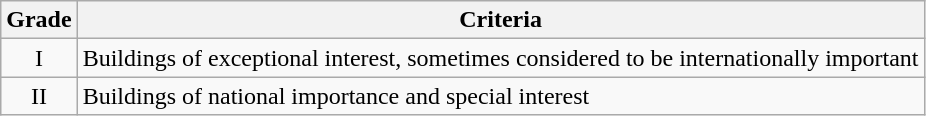<table class="wikitable">
<tr>
<th>Grade</th>
<th>Criteria</th>
</tr>
<tr>
<td align="center" >I</td>
<td>Buildings of exceptional interest, sometimes considered to be internationally important</td>
</tr>
<tr>
<td align="center" >II</td>
<td>Buildings of national importance and special interest</td>
</tr>
</table>
